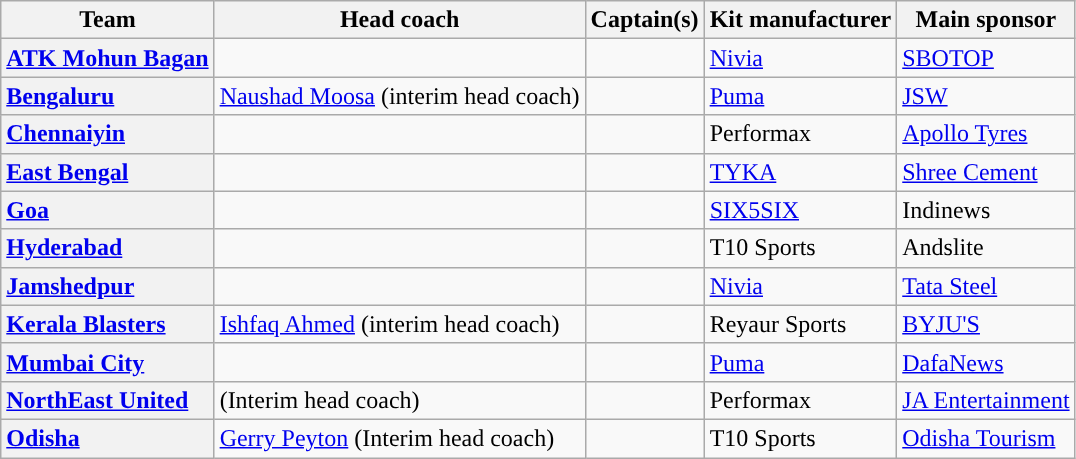<table class="wikitable sortable" style="text-align: left; font-size:100%">
<tr>
<th scope=col>Team</th>
<th scope=col>Head coach</th>
<th scope=col>Captain(s)</th>
<th scope=col class=unsortable>Kit manufacturer</th>
<th scope=col class=unsortable>Main sponsor</th>
</tr>
<tr>
<th scope=row style="text-align: left;"><a href='#'>ATK Mohun Bagan</a></th>
<td> </td>
<td></td>
<td><a href='#'>Nivia</a></td>
<td><a href='#'>SBOTOP</a></td>
</tr>
<tr>
<th scope=row style="text-align: left;"><a href='#'>Bengaluru</a></th>
<td> <a href='#'>Naushad Moosa</a> (interim head coach)</td>
<td> </td>
<td><a href='#'>Puma</a></td>
<td><a href='#'>JSW</a></td>
</tr>
<tr>
<th scope=row style="text-align: left;"><a href='#'>Chennaiyin</a></th>
<td> </td>
<td> </td>
<td>Performax</td>
<td><a href='#'>Apollo Tyres</a></td>
</tr>
<tr>
<th scope=row style="text-align: left;"><a href='#'>East Bengal</a></th>
<td> </td>
<td> </td>
<td><a href='#'>TYKA</a></td>
<td><a href='#'>Shree Cement</a></td>
</tr>
<tr>
<th scope=row style="text-align: left;"><a href='#'>Goa</a></th>
<td> </td>
<td> </td>
<td><a href='#'>SIX5SIX</a></td>
<td>Indinews</td>
</tr>
<tr>
<th scope=row style="text-align: left;"><a href='#'>Hyderabad</a></th>
<td> </td>
<td> </td>
<td>T10 Sports</td>
<td>Andslite</td>
</tr>
<tr>
<th scope=row style="text-align: left;"><a href='#'>Jamshedpur</a></th>
<td> </td>
<td> </td>
<td><a href='#'>Nivia</a></td>
<td><a href='#'>Tata Steel</a></td>
</tr>
<tr>
<th scope=row style="text-align: left;"><a href='#'>Kerala Blasters</a></th>
<td> <a href='#'>Ishfaq Ahmed</a> (interim head coach)</td>
<td></td>
<td>Reyaur Sports</td>
<td><a href='#'>BYJU'S</a></td>
</tr>
<tr>
<th scope=row style="text-align: left;"><a href='#'>Mumbai City</a></th>
<td> </td>
<td> </td>
<td><a href='#'>Puma</a></td>
<td><a href='#'>DafaNews</a></td>
</tr>
<tr>
<th scope=row style="text-align: left;"><a href='#'>NorthEast United</a></th>
<td>  (Interim head coach)</td>
<td></td>
<td>Performax</td>
<td><a href='#'>JA Entertainment</a></td>
</tr>
<tr>
<th scope=row style="text-align: left;"><a href='#'>Odisha</a></th>
<td> <a href='#'>Gerry Peyton</a> (Interim head coach)</td>
<td> </td>
<td>T10 Sports</td>
<td><a href='#'>Odisha Tourism</a></td>
</tr>
</table>
